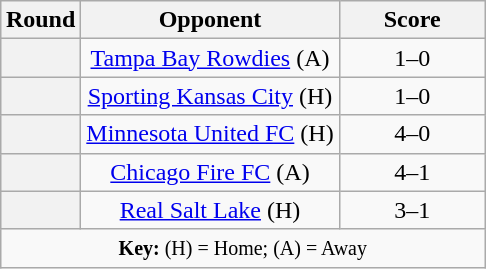<table class="wikitable plainrowheaders" style="text-align:center; float:right; margin-left:1em">
<tr>
<th scope="col" style="width:25px">Round</th>
<th scope="col">Opponent</th>
<th scope="col" style="width:90px">Score</th>
</tr>
<tr>
<th scope=row style="text-align:center"></th>
<td><a href='#'>Tampa Bay Rowdies</a> (A)</td>
<td>1–0</td>
</tr>
<tr>
<th scope=row style="text-align:center"></th>
<td><a href='#'>Sporting Kansas City</a> (H)</td>
<td>1–0</td>
</tr>
<tr>
<th scope=row style="text-align:center"></th>
<td><a href='#'>Minnesota United FC</a> (H)</td>
<td>4–0</td>
</tr>
<tr>
<th scope=row style="text-align:center"></th>
<td><a href='#'>Chicago Fire FC</a> (A)</td>
<td>4–1</td>
</tr>
<tr>
<th scope=row style="text-align:center"></th>
<td><a href='#'>Real Salt Lake</a> (H)</td>
<td>3–1 </td>
</tr>
<tr>
<td colspan="3"><small><strong>Key:</strong> (H) = Home; (A) = Away</small></td>
</tr>
</table>
